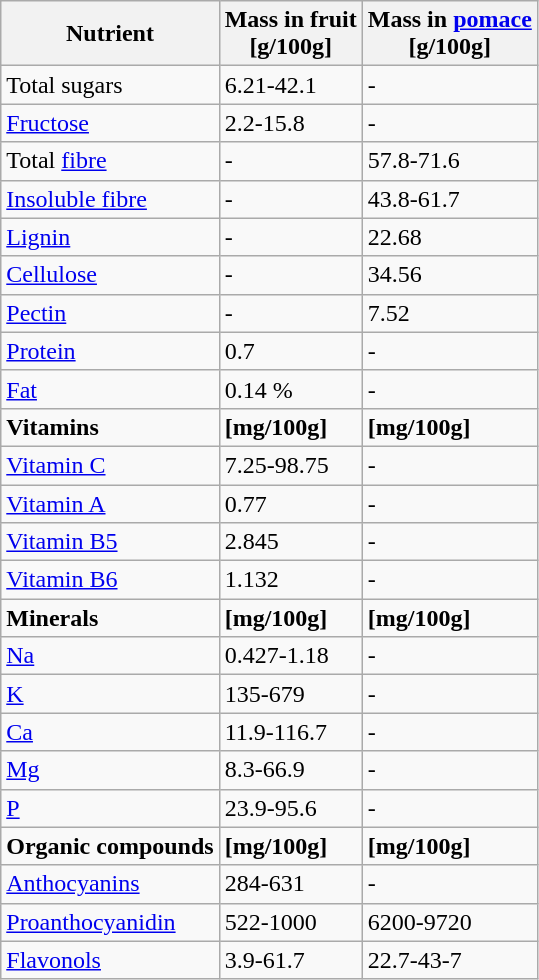<table class="wikitable">
<tr>
<th>Nutrient</th>
<th>Mass in fruit<br>[g/100g]</th>
<th>Mass in <a href='#'>pomace</a><br>[g/100g]</th>
</tr>
<tr>
<td>Total sugars</td>
<td>6.21-42.1</td>
<td>-</td>
</tr>
<tr>
<td><a href='#'>Fructose</a></td>
<td>2.2-15.8</td>
<td>-</td>
</tr>
<tr>
<td>Total <a href='#'>fibre</a></td>
<td>-</td>
<td>57.8-71.6</td>
</tr>
<tr>
<td><a href='#'>Insoluble fibre</a></td>
<td>-</td>
<td>43.8-61.7</td>
</tr>
<tr>
<td><a href='#'>Lignin</a></td>
<td>-</td>
<td>22.68</td>
</tr>
<tr>
<td><a href='#'>Cellulose</a></td>
<td>-</td>
<td>34.56</td>
</tr>
<tr>
<td><a href='#'>Pectin</a></td>
<td>-</td>
<td>7.52</td>
</tr>
<tr>
<td><a href='#'>Protein</a></td>
<td>0.7</td>
<td>-</td>
</tr>
<tr>
<td><a href='#'>Fat</a></td>
<td>0.14 %</td>
<td>-</td>
</tr>
<tr>
<td><strong>Vitamins</strong></td>
<td><strong>[mg/100g]</strong></td>
<td><strong>[mg/100g]</strong></td>
</tr>
<tr>
<td><a href='#'>Vitamin C</a></td>
<td>7.25-98.75</td>
<td>-</td>
</tr>
<tr>
<td><a href='#'>Vitamin A</a></td>
<td>0.77</td>
<td>-</td>
</tr>
<tr>
<td><a href='#'>Vitamin B5</a></td>
<td>2.845</td>
<td>-</td>
</tr>
<tr>
<td><a href='#'>Vitamin B6</a></td>
<td>1.132</td>
<td>-</td>
</tr>
<tr>
<td><strong>Minerals</strong></td>
<td><strong>[mg/100g]</strong></td>
<td><strong>[mg/100g]</strong></td>
</tr>
<tr>
<td><a href='#'>Na</a></td>
<td>0.427-1.18</td>
<td>-</td>
</tr>
<tr>
<td><a href='#'>K</a></td>
<td>135-679</td>
<td>-</td>
</tr>
<tr>
<td><a href='#'>Ca</a></td>
<td>11.9-116.7</td>
<td>-</td>
</tr>
<tr>
<td><a href='#'>Mg</a></td>
<td>8.3-66.9</td>
<td>-</td>
</tr>
<tr>
<td><a href='#'>P</a></td>
<td>23.9-95.6</td>
<td>-</td>
</tr>
<tr>
<td><strong>Organic compounds</strong></td>
<td><strong>[mg/100g]</strong></td>
<td><strong>[mg/100g]</strong></td>
</tr>
<tr>
<td><a href='#'>Anthocyanins</a></td>
<td>284-631</td>
<td>-</td>
</tr>
<tr>
<td><a href='#'>Proanthocyanidin</a></td>
<td>522-1000</td>
<td>6200-9720</td>
</tr>
<tr>
<td><a href='#'>Flavonols</a></td>
<td>3.9-61.7</td>
<td>22.7-43-7</td>
</tr>
</table>
